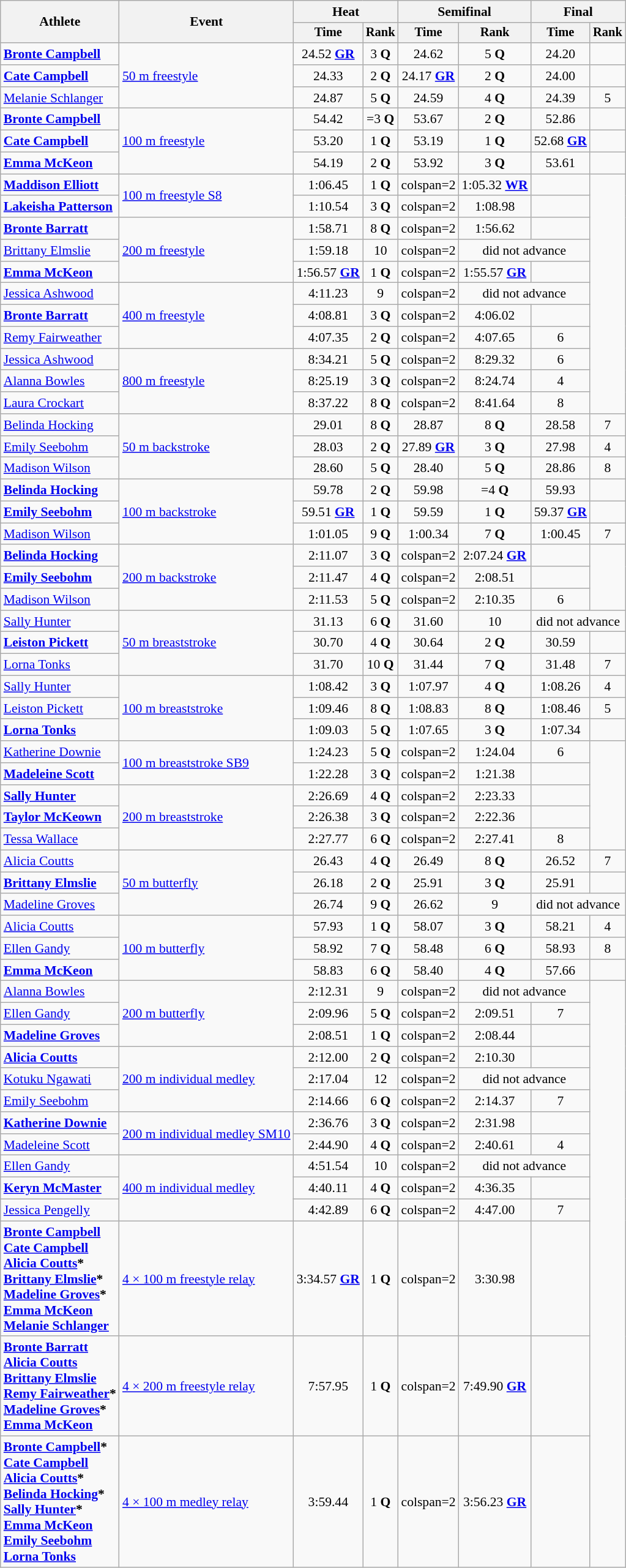<table class=wikitable style=font-size:90%>
<tr>
<th rowspan=2>Athlete</th>
<th rowspan=2>Event</th>
<th colspan=2>Heat</th>
<th colspan=2>Semifinal</th>
<th colspan=2>Final</th>
</tr>
<tr style=font-size:95%>
<th>Time</th>
<th>Rank</th>
<th>Time</th>
<th>Rank</th>
<th>Time</th>
<th>Rank</th>
</tr>
<tr align=center>
<td align=left><strong><a href='#'>Bronte Campbell</a></strong></td>
<td align=left rowspan=3><a href='#'>50 m freestyle</a></td>
<td>24.52 <strong><a href='#'>GR</a></strong></td>
<td>3 <strong>Q</strong></td>
<td>24.62</td>
<td>5 <strong>Q</strong></td>
<td>24.20</td>
<td></td>
</tr>
<tr align=center>
<td align=left><strong><a href='#'>Cate Campbell</a></strong></td>
<td>24.33</td>
<td>2 <strong>Q</strong></td>
<td>24.17 <strong><a href='#'>GR</a></strong></td>
<td>2 <strong>Q</strong></td>
<td>24.00</td>
<td></td>
</tr>
<tr align=center>
<td align=left><a href='#'>Melanie Schlanger</a></td>
<td>24.87</td>
<td>5 <strong>Q</strong></td>
<td>24.59</td>
<td>4 <strong>Q</strong></td>
<td>24.39</td>
<td>5</td>
</tr>
<tr align=center>
<td align=left><strong><a href='#'>Bronte Campbell</a></strong></td>
<td align=left rowspan=3><a href='#'>100 m freestyle</a></td>
<td>54.42</td>
<td>=3 <strong>Q</strong></td>
<td>53.67</td>
<td>2 <strong>Q</strong></td>
<td>52.86</td>
<td></td>
</tr>
<tr align=center>
<td align=left><strong><a href='#'>Cate Campbell</a></strong></td>
<td>53.20</td>
<td>1 <strong>Q</strong></td>
<td>53.19</td>
<td>1 <strong>Q</strong></td>
<td>52.68 <strong><a href='#'>GR</a></strong></td>
<td></td>
</tr>
<tr align=center>
<td align=left><strong><a href='#'>Emma McKeon</a></strong></td>
<td>54.19</td>
<td>2 <strong>Q</strong></td>
<td>53.92</td>
<td>3 <strong>Q</strong></td>
<td>53.61</td>
<td></td>
</tr>
<tr align=center>
<td align=left><strong><a href='#'>Maddison Elliott</a></strong></td>
<td align=left rowspan=2><a href='#'>100 m freestyle S8</a></td>
<td>1:06.45</td>
<td>1 <strong>Q</strong></td>
<td>colspan=2 </td>
<td>1:05.32 <strong><a href='#'>WR</a></strong></td>
<td></td>
</tr>
<tr align=center>
<td align=left><strong><a href='#'>Lakeisha Patterson</a></strong></td>
<td>1:10.54</td>
<td>3 <strong>Q</strong></td>
<td>colspan=2 </td>
<td>1:08.98</td>
<td></td>
</tr>
<tr align=center>
<td align=left><strong><a href='#'>Bronte Barratt</a></strong></td>
<td align=left rowspan=3><a href='#'>200 m freestyle</a></td>
<td>1:58.71</td>
<td>8 <strong>Q</strong></td>
<td>colspan=2 </td>
<td>1:56.62</td>
<td></td>
</tr>
<tr align=center>
<td align=left><a href='#'>Brittany Elmslie</a></td>
<td>1:59.18</td>
<td>10</td>
<td>colspan=2 </td>
<td colspan=2>did not advance</td>
</tr>
<tr align=center>
<td align=left><strong><a href='#'>Emma McKeon</a></strong></td>
<td>1:56.57 <strong><a href='#'>GR</a></strong></td>
<td>1 <strong>Q</strong></td>
<td>colspan=2 </td>
<td>1:55.57 <strong><a href='#'>GR</a></strong></td>
<td></td>
</tr>
<tr align=center>
<td align=left><a href='#'>Jessica Ashwood</a></td>
<td align=left rowspan=3><a href='#'>400 m freestyle</a></td>
<td>4:11.23</td>
<td>9</td>
<td>colspan=2 </td>
<td colspan=2>did not advance</td>
</tr>
<tr align=center>
<td align=left><strong><a href='#'>Bronte Barratt</a></strong></td>
<td>4:08.81</td>
<td>3 <strong>Q</strong></td>
<td>colspan=2 </td>
<td>4:06.02</td>
<td></td>
</tr>
<tr align=center>
<td align=left><a href='#'>Remy Fairweather</a></td>
<td>4:07.35</td>
<td>2 <strong>Q</strong></td>
<td>colspan=2 </td>
<td>4:07.65</td>
<td>6</td>
</tr>
<tr align=center>
<td align=left><a href='#'>Jessica Ashwood</a></td>
<td align=left rowspan=3><a href='#'>800 m freestyle</a></td>
<td>8:34.21</td>
<td>5 <strong>Q</strong></td>
<td>colspan=2 </td>
<td>8:29.32</td>
<td>6</td>
</tr>
<tr align=center>
<td align=left><a href='#'>Alanna Bowles</a></td>
<td>8:25.19</td>
<td>3 <strong>Q</strong></td>
<td>colspan=2 </td>
<td>8:24.74</td>
<td>4</td>
</tr>
<tr align=center>
<td align=left><a href='#'>Laura Crockart</a></td>
<td>8:37.22</td>
<td>8 <strong>Q</strong></td>
<td>colspan=2 </td>
<td>8:41.64</td>
<td>8</td>
</tr>
<tr align=center>
<td align=left><a href='#'>Belinda Hocking</a></td>
<td align=left rowspan=3><a href='#'>50 m backstroke</a></td>
<td>29.01</td>
<td>8 <strong>Q</strong></td>
<td>28.87</td>
<td>8 <strong>Q</strong></td>
<td>28.58</td>
<td>7</td>
</tr>
<tr align=center>
<td align=left><a href='#'>Emily Seebohm</a></td>
<td>28.03</td>
<td>2 <strong>Q</strong></td>
<td>27.89 <strong><a href='#'>GR</a></strong></td>
<td>3 <strong>Q</strong></td>
<td>27.98</td>
<td>4</td>
</tr>
<tr align=center>
<td align=left><a href='#'>Madison Wilson</a></td>
<td>28.60</td>
<td>5 <strong>Q</strong></td>
<td>28.40</td>
<td>5 <strong>Q</strong></td>
<td>28.86</td>
<td>8</td>
</tr>
<tr align=center>
<td align=left><strong><a href='#'>Belinda Hocking</a></strong></td>
<td align=left rowspan=3><a href='#'>100 m backstroke</a></td>
<td>59.78</td>
<td>2 <strong>Q</strong></td>
<td>59.98</td>
<td>=4 <strong>Q</strong></td>
<td>59.93</td>
<td></td>
</tr>
<tr align=center>
<td align=left><strong><a href='#'>Emily Seebohm</a></strong></td>
<td>59.51 <strong><a href='#'>GR</a></strong></td>
<td>1 <strong>Q</strong></td>
<td>59.59</td>
<td>1 <strong>Q</strong></td>
<td>59.37 <strong><a href='#'>GR</a></strong></td>
<td></td>
</tr>
<tr align=center>
<td align=left><a href='#'>Madison Wilson</a></td>
<td>1:01.05</td>
<td>9 <strong>Q</strong></td>
<td>1:00.34</td>
<td>7 <strong>Q</strong></td>
<td>1:00.45</td>
<td>7</td>
</tr>
<tr align=center>
<td align=left><strong><a href='#'>Belinda Hocking</a></strong></td>
<td align=left rowspan=3><a href='#'>200 m backstroke</a></td>
<td>2:11.07</td>
<td>3 <strong>Q</strong></td>
<td>colspan=2 </td>
<td>2:07.24 <strong><a href='#'>GR</a></strong></td>
<td></td>
</tr>
<tr align=center>
<td align=left><strong><a href='#'>Emily Seebohm</a></strong></td>
<td>2:11.47</td>
<td>4 <strong>Q</strong></td>
<td>colspan=2 </td>
<td>2:08.51</td>
<td></td>
</tr>
<tr align=center>
<td align=left><a href='#'>Madison Wilson</a></td>
<td>2:11.53</td>
<td>5 <strong>Q</strong></td>
<td>colspan=2 </td>
<td>2:10.35</td>
<td>6</td>
</tr>
<tr align=center>
<td align=left><a href='#'>Sally Hunter</a></td>
<td align=left rowspan=3><a href='#'>50 m breaststroke</a></td>
<td>31.13</td>
<td>6 <strong>Q</strong></td>
<td>31.60</td>
<td>10</td>
<td colspan=2>did not advance</td>
</tr>
<tr align=center>
<td align=left><strong><a href='#'>Leiston Pickett</a></strong></td>
<td>30.70</td>
<td>4 <strong>Q</strong></td>
<td>30.64</td>
<td>2 <strong>Q</strong></td>
<td>30.59</td>
<td></td>
</tr>
<tr align=center>
<td align=left><a href='#'>Lorna Tonks</a></td>
<td>31.70</td>
<td>10 <strong>Q</strong></td>
<td>31.44</td>
<td>7 <strong>Q</strong></td>
<td>31.48</td>
<td>7</td>
</tr>
<tr align=center>
<td align=left><a href='#'>Sally Hunter</a></td>
<td align=left rowspan=3><a href='#'>100 m breaststroke</a></td>
<td>1:08.42</td>
<td>3 <strong>Q</strong></td>
<td>1:07.97</td>
<td>4 <strong>Q</strong></td>
<td>1:08.26</td>
<td>4</td>
</tr>
<tr align=center>
<td align=left><a href='#'>Leiston Pickett</a></td>
<td>1:09.46</td>
<td>8 <strong>Q</strong></td>
<td>1:08.83</td>
<td>8 <strong>Q</strong></td>
<td>1:08.46</td>
<td>5</td>
</tr>
<tr align=center>
<td align=left><strong><a href='#'>Lorna Tonks</a></strong></td>
<td>1:09.03</td>
<td>5 <strong>Q</strong></td>
<td>1:07.65</td>
<td>3 <strong>Q</strong></td>
<td>1:07.34</td>
<td></td>
</tr>
<tr align=center>
<td align=left><a href='#'>Katherine Downie</a></td>
<td align=left rowspan=2><a href='#'>100 m breaststroke SB9</a></td>
<td>1:24.23</td>
<td>5 <strong>Q</strong></td>
<td>colspan=2 </td>
<td>1:24.04</td>
<td>6</td>
</tr>
<tr align=center>
<td align=left><strong><a href='#'>Madeleine Scott</a></strong></td>
<td>1:22.28</td>
<td>3 <strong>Q</strong></td>
<td>colspan=2 </td>
<td>1:21.38</td>
<td></td>
</tr>
<tr align=center>
<td align=left><strong><a href='#'>Sally Hunter</a></strong></td>
<td align=left rowspan=3><a href='#'>200 m breaststroke</a></td>
<td>2:26.69</td>
<td>4 <strong>Q</strong></td>
<td>colspan=2 </td>
<td>2:23.33</td>
<td></td>
</tr>
<tr align=center>
<td align=left><strong><a href='#'>Taylor McKeown</a></strong></td>
<td>2:26.38</td>
<td>3 <strong>Q</strong></td>
<td>colspan=2 </td>
<td>2:22.36</td>
<td></td>
</tr>
<tr align=center>
<td align=left><a href='#'>Tessa Wallace</a></td>
<td>2:27.77</td>
<td>6 <strong>Q</strong></td>
<td>colspan=2 </td>
<td>2:27.41</td>
<td>8</td>
</tr>
<tr align=center>
<td align=left><a href='#'>Alicia Coutts</a></td>
<td align=left rowspan=3><a href='#'>50 m butterfly</a></td>
<td>26.43</td>
<td>4 <strong>Q</strong></td>
<td>26.49</td>
<td>8 <strong>Q</strong></td>
<td>26.52</td>
<td>7</td>
</tr>
<tr align=center>
<td align=left><strong><a href='#'>Brittany Elmslie</a></strong></td>
<td>26.18</td>
<td>2 <strong>Q</strong></td>
<td>25.91</td>
<td>3 <strong>Q</strong></td>
<td>25.91</td>
<td></td>
</tr>
<tr align=center>
<td align=left><a href='#'>Madeline Groves</a></td>
<td>26.74</td>
<td>9 <strong>Q</strong></td>
<td>26.62</td>
<td>9</td>
<td colspan=2>did not advance</td>
</tr>
<tr align=center>
<td align=left><a href='#'>Alicia Coutts</a></td>
<td align=left rowspan=3><a href='#'>100 m butterfly</a></td>
<td>57.93</td>
<td>1 <strong>Q</strong></td>
<td>58.07</td>
<td>3 <strong>Q</strong></td>
<td>58.21</td>
<td>4</td>
</tr>
<tr align=center>
<td align=left><a href='#'>Ellen Gandy</a></td>
<td>58.92</td>
<td>7 <strong>Q</strong></td>
<td>58.48</td>
<td>6 <strong>Q</strong></td>
<td>58.93</td>
<td>8</td>
</tr>
<tr align=center>
<td align=left><strong><a href='#'>Emma McKeon</a></strong></td>
<td>58.83</td>
<td>6 <strong>Q</strong></td>
<td>58.40</td>
<td>4 <strong>Q</strong></td>
<td>57.66</td>
<td></td>
</tr>
<tr align=center>
<td align=left><a href='#'>Alanna Bowles</a></td>
<td align=left rowspan=3><a href='#'>200 m butterfly</a></td>
<td>2:12.31</td>
<td>9</td>
<td>colspan=2 </td>
<td colspan=2>did not advance</td>
</tr>
<tr align=center>
<td align=left><a href='#'>Ellen Gandy</a></td>
<td>2:09.96</td>
<td>5 <strong>Q</strong></td>
<td>colspan=2 </td>
<td>2:09.51</td>
<td>7</td>
</tr>
<tr align=center>
<td align=left><strong><a href='#'>Madeline Groves</a></strong></td>
<td>2:08.51</td>
<td>1 <strong>Q</strong></td>
<td>colspan=2 </td>
<td>2:08.44</td>
<td></td>
</tr>
<tr align=center>
<td align=left><strong><a href='#'>Alicia Coutts</a></strong></td>
<td align=left rowspan=3><a href='#'>200 m individual medley</a></td>
<td>2:12.00</td>
<td>2 <strong>Q</strong></td>
<td>colspan=2 </td>
<td>2:10.30</td>
<td></td>
</tr>
<tr align=center>
<td align=left><a href='#'>Kotuku Ngawati</a></td>
<td>2:17.04</td>
<td>12</td>
<td>colspan=2 </td>
<td colspan=2>did not advance</td>
</tr>
<tr align=center>
<td align=left><a href='#'>Emily Seebohm</a></td>
<td>2:14.66</td>
<td>6 <strong>Q</strong></td>
<td>colspan=2 </td>
<td>2:14.37</td>
<td>7</td>
</tr>
<tr align=center>
<td align=left><strong><a href='#'>Katherine Downie</a></strong></td>
<td align=left rowspan=2><a href='#'>200 m individual medley SM10</a></td>
<td>2:36.76</td>
<td>3 <strong>Q</strong></td>
<td>colspan=2 </td>
<td>2:31.98</td>
<td></td>
</tr>
<tr align=center>
<td align=left><a href='#'>Madeleine Scott</a></td>
<td>2:44.90</td>
<td>4 <strong>Q</strong></td>
<td>colspan=2 </td>
<td>2:40.61</td>
<td>4</td>
</tr>
<tr align=center>
<td align=left><a href='#'>Ellen Gandy</a></td>
<td align=left rowspan=3><a href='#'>400 m individual medley</a></td>
<td>4:51.54</td>
<td>10</td>
<td>colspan=2 </td>
<td colspan=2>did not advance</td>
</tr>
<tr align=center>
<td align=left><strong><a href='#'>Keryn McMaster</a></strong></td>
<td>4:40.11</td>
<td>4 <strong>Q</strong></td>
<td>colspan=2 </td>
<td>4:36.35</td>
<td></td>
</tr>
<tr align=center>
<td align=left><a href='#'>Jessica Pengelly</a></td>
<td>4:42.89</td>
<td>6 <strong>Q</strong></td>
<td>colspan=2 </td>
<td>4:47.00</td>
<td>7</td>
</tr>
<tr align=center>
<td align=left><strong><a href='#'>Bronte Campbell</a><br><a href='#'>Cate Campbell</a><br><a href='#'>Alicia Coutts</a>*<br><a href='#'>Brittany Elmslie</a>*<br><a href='#'>Madeline Groves</a>*<br><a href='#'>Emma McKeon</a><br><a href='#'>Melanie Schlanger</a></strong></td>
<td align=left><a href='#'>4 × 100 m freestyle relay</a></td>
<td>3:34.57 <strong><a href='#'>GR</a></strong></td>
<td>1 <strong>Q</strong></td>
<td>colspan=2 </td>
<td>3:30.98 </td>
<td></td>
</tr>
<tr align=center>
<td align=left><strong><a href='#'>Bronte Barratt</a><br><a href='#'>Alicia Coutts</a><br><a href='#'>Brittany Elmslie</a><br><a href='#'>Remy Fairweather</a>*<br><a href='#'>Madeline Groves</a>*<br><a href='#'>Emma McKeon</a></strong></td>
<td align=left><a href='#'>4 × 200 m freestyle relay</a></td>
<td>7:57.95</td>
<td>1 <strong>Q</strong></td>
<td>colspan=2 </td>
<td>7:49.90 <strong><a href='#'>GR</a></strong></td>
<td></td>
</tr>
<tr align=center>
<td align=left><strong><a href='#'>Bronte Campbell</a>*<br><a href='#'>Cate Campbell</a><br><a href='#'>Alicia Coutts</a>*<br><a href='#'>Belinda Hocking</a>*<br><a href='#'>Sally Hunter</a>*<br><a href='#'>Emma McKeon</a><br><a href='#'>Emily Seebohm</a><br><a href='#'>Lorna Tonks</a></strong></td>
<td align=left><a href='#'>4 × 100 m medley relay</a></td>
<td>3:59.44</td>
<td>1 <strong>Q</strong></td>
<td>colspan=2 </td>
<td>3:56.23 <strong><a href='#'>GR</a></strong></td>
<td></td>
</tr>
</table>
